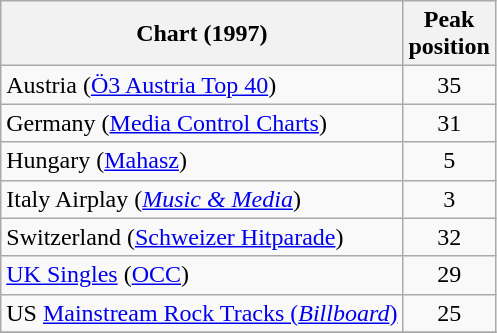<table class="wikitable sortable">
<tr>
<th>Chart (1997)</th>
<th align="center">Peak<br>position</th>
</tr>
<tr>
<td align="left">Austria (<a href='#'>Ö3 Austria Top 40</a>)</td>
<td align="center">35</td>
</tr>
<tr>
<td align="left">Germany (<a href='#'>Media Control Charts</a>)</td>
<td align="center">31</td>
</tr>
<tr>
<td align="left">Hungary (<a href='#'>Mahasz</a>)</td>
<td style="text-align:center;">5</td>
</tr>
<tr>
<td>Italy Airplay (<em><a href='#'>Music & Media</a></em>)</td>
<td style="text-align:center;">3</td>
</tr>
<tr>
<td align="left">Switzerland (<a href='#'>Schweizer Hitparade</a>)</td>
<td align="center">32</td>
</tr>
<tr>
<td align="left"><a href='#'>UK Singles</a> (<a href='#'>OCC</a>)</td>
<td align="center">29</td>
</tr>
<tr>
<td align="left">US <a href='#'>Mainstream Rock Tracks (<em>Billboard</em>)</a></td>
<td align="center">25</td>
</tr>
<tr>
</tr>
</table>
